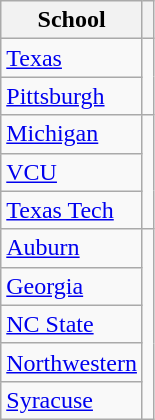<table class="wikitable">
<tr>
<th>School</th>
<th></th>
</tr>
<tr>
<td><a href='#'>Texas</a></td>
<td rowspan="2"></td>
</tr>
<tr>
<td><a href='#'>Pittsburgh</a></td>
</tr>
<tr>
<td><a href='#'>Michigan</a></td>
<td rowspan="3"></td>
</tr>
<tr>
<td><a href='#'>VCU</a></td>
</tr>
<tr>
<td><a href='#'>Texas Tech</a></td>
</tr>
<tr>
<td><a href='#'>Auburn</a></td>
<td rowspan="5"></td>
</tr>
<tr>
<td><a href='#'>Georgia</a></td>
</tr>
<tr>
<td><a href='#'>NC State</a></td>
</tr>
<tr>
<td><a href='#'>Northwestern</a></td>
</tr>
<tr>
<td><a href='#'>Syracuse</a></td>
</tr>
</table>
